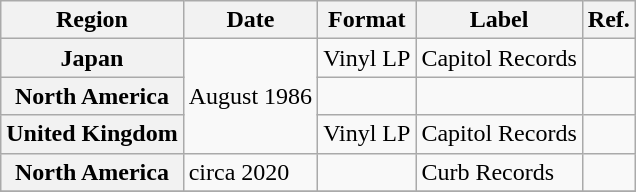<table class="wikitable plainrowheaders">
<tr>
<th scope="col">Region</th>
<th scope="col">Date</th>
<th scope="col">Format</th>
<th scope="col">Label</th>
<th scope="col">Ref.</th>
</tr>
<tr>
<th scope="row">Japan</th>
<td rowspan="3">August 1986</td>
<td>Vinyl LP</td>
<td>Capitol Records</td>
<td></td>
</tr>
<tr>
<th scope="row">North America</th>
<td></td>
<td></td>
<td></td>
</tr>
<tr>
<th scope="row">United Kingdom</th>
<td>Vinyl LP</td>
<td>Capitol Records</td>
<td></td>
</tr>
<tr>
<th scope="row">North America</th>
<td>circa 2020</td>
<td></td>
<td>Curb Records</td>
<td></td>
</tr>
<tr>
</tr>
</table>
